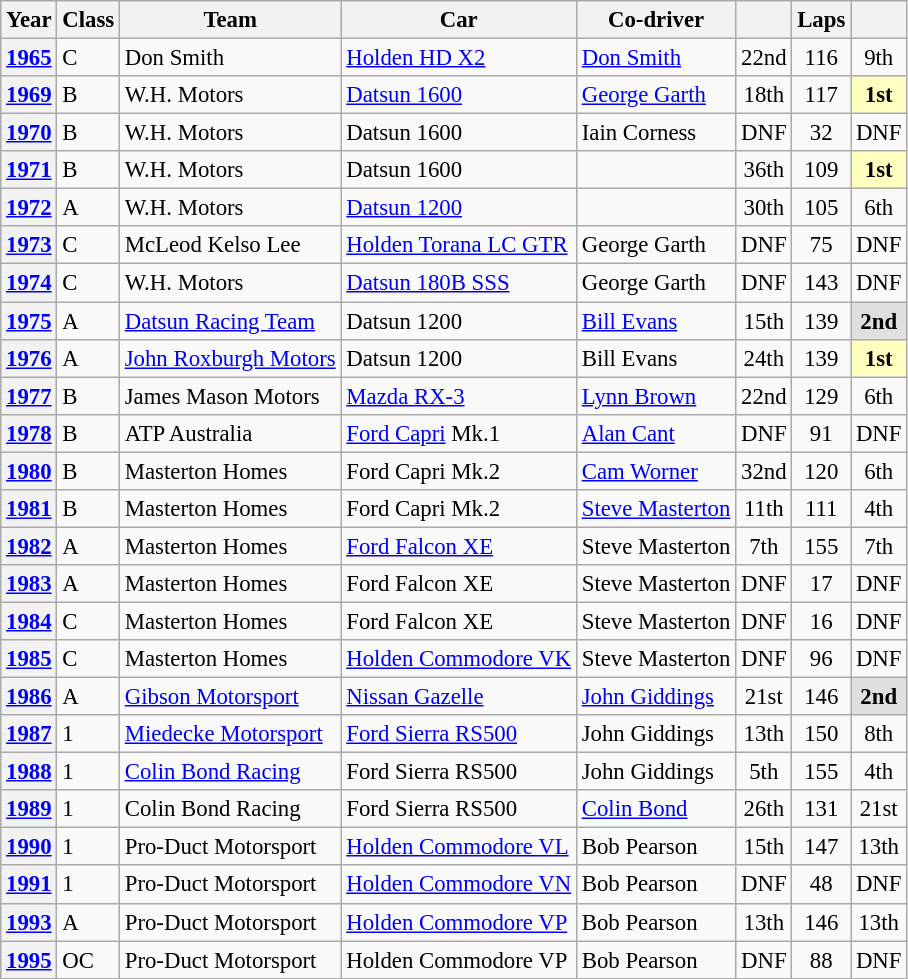<table class="wikitable" style="font-size: 95%;">
<tr>
<th>Year</th>
<th>Class</th>
<th>Team</th>
<th>Car</th>
<th>Co-driver</th>
<th></th>
<th>Laps</th>
<th></th>
</tr>
<tr>
<th><a href='#'>1965</a></th>
<td>C</td>
<td>Don Smith</td>
<td><a href='#'>Holden HD X2</a></td>
<td> <a href='#'>Don Smith</a></td>
<td align="center">22nd</td>
<td align="center">116</td>
<td align="center">9th</td>
</tr>
<tr>
<th><a href='#'>1969</a></th>
<td>B</td>
<td>W.H. Motors</td>
<td><a href='#'>Datsun 1600</a></td>
<td> <a href='#'>George Garth</a></td>
<td align="center">18th</td>
<td align="center">117</td>
<td align="center" style="background:#ffffbf;"><strong>1st</strong></td>
</tr>
<tr>
<th><a href='#'>1970</a></th>
<td>B</td>
<td>W.H. Motors</td>
<td>Datsun 1600</td>
<td> Iain Corness</td>
<td align="center">DNF</td>
<td align="center">32</td>
<td align="center">DNF</td>
</tr>
<tr>
<th><a href='#'>1971</a></th>
<td>B</td>
<td>W.H. Motors</td>
<td>Datsun 1600</td>
<td></td>
<td align="center">36th</td>
<td align="center">109</td>
<td align="center" style="background:#ffffbf;"><strong>1st</strong></td>
</tr>
<tr>
<th><a href='#'>1972</a></th>
<td>A</td>
<td>W.H. Motors</td>
<td><a href='#'>Datsun 1200</a></td>
<td></td>
<td align="center">30th</td>
<td align="center">105</td>
<td align="center">6th</td>
</tr>
<tr>
<th><a href='#'>1973</a></th>
<td>C</td>
<td>McLeod Kelso Lee</td>
<td><a href='#'>Holden Torana LC GTR</a></td>
<td> George Garth</td>
<td align="center">DNF</td>
<td align="center">75</td>
<td align="center">DNF</td>
</tr>
<tr>
<th><a href='#'>1974</a></th>
<td>C</td>
<td>W.H. Motors</td>
<td><a href='#'>Datsun 180B SSS</a></td>
<td> George Garth</td>
<td align="center">DNF</td>
<td align="center">143</td>
<td align="center">DNF</td>
</tr>
<tr>
<th><a href='#'>1975</a></th>
<td>A</td>
<td><a href='#'>Datsun Racing Team</a></td>
<td>Datsun 1200</td>
<td> <a href='#'>Bill Evans</a></td>
<td align="center">15th</td>
<td align="center">139</td>
<td align="center" style="background:#dfdfdf;"><strong>2nd</strong></td>
</tr>
<tr>
<th><a href='#'>1976</a></th>
<td>A</td>
<td><a href='#'>John Roxburgh Motors</a></td>
<td>Datsun 1200</td>
<td> Bill Evans</td>
<td align="center">24th</td>
<td align="center">139</td>
<td align="center" style="background:#ffffbf;"><strong>1st</strong></td>
</tr>
<tr>
<th><a href='#'>1977</a></th>
<td>B</td>
<td>James Mason Motors</td>
<td><a href='#'>Mazda RX-3</a></td>
<td> <a href='#'>Lynn Brown</a></td>
<td align="center">22nd</td>
<td align="center">129</td>
<td align="center">6th</td>
</tr>
<tr>
<th><a href='#'>1978</a></th>
<td>B</td>
<td>ATP Australia</td>
<td><a href='#'>Ford Capri</a> Mk.1</td>
<td> <a href='#'>Alan Cant</a></td>
<td align="center">DNF</td>
<td align="center">91</td>
<td align="center">DNF</td>
</tr>
<tr>
<th><a href='#'>1980</a></th>
<td>B</td>
<td>Masterton Homes</td>
<td>Ford Capri Mk.2</td>
<td> <a href='#'>Cam Worner</a></td>
<td align="center">32nd</td>
<td align="center">120</td>
<td align="center">6th</td>
</tr>
<tr>
<th><a href='#'>1981</a></th>
<td>B</td>
<td>Masterton Homes</td>
<td>Ford Capri Mk.2</td>
<td> <a href='#'>Steve Masterton</a></td>
<td align="center">11th</td>
<td align="center">111</td>
<td align="center">4th</td>
</tr>
<tr>
<th><a href='#'>1982</a></th>
<td>A</td>
<td>Masterton Homes</td>
<td><a href='#'>Ford Falcon XE</a></td>
<td> Steve Masterton</td>
<td align="center">7th</td>
<td align="center">155</td>
<td align="center">7th</td>
</tr>
<tr>
<th><a href='#'>1983</a></th>
<td>A</td>
<td>Masterton Homes</td>
<td>Ford Falcon XE</td>
<td> Steve Masterton</td>
<td align="center">DNF</td>
<td align="center">17</td>
<td align="center">DNF</td>
</tr>
<tr>
<th><a href='#'>1984</a></th>
<td>C</td>
<td>Masterton Homes</td>
<td>Ford Falcon XE</td>
<td> Steve Masterton</td>
<td align="center">DNF</td>
<td align="center">16</td>
<td align="center">DNF</td>
</tr>
<tr>
<th><a href='#'>1985</a></th>
<td>C</td>
<td>Masterton Homes</td>
<td><a href='#'>Holden Commodore VK</a></td>
<td> Steve Masterton</td>
<td align="center">DNF</td>
<td align="center">96</td>
<td align="center">DNF</td>
</tr>
<tr>
<th><a href='#'>1986</a></th>
<td>A</td>
<td><a href='#'>Gibson Motorsport</a></td>
<td><a href='#'>Nissan Gazelle</a></td>
<td> <a href='#'>John Giddings</a></td>
<td align="center">21st</td>
<td align="center">146</td>
<td align="center" style="background:#dfdfdf;"><strong>2nd</strong></td>
</tr>
<tr>
<th><a href='#'>1987</a></th>
<td>1</td>
<td><a href='#'>Miedecke Motorsport</a></td>
<td><a href='#'>Ford Sierra RS500</a></td>
<td> John Giddings</td>
<td align="center">13th</td>
<td align="center">150</td>
<td align="center">8th</td>
</tr>
<tr>
<th><a href='#'>1988</a></th>
<td>1</td>
<td><a href='#'>Colin Bond Racing</a></td>
<td>Ford Sierra RS500</td>
<td> John Giddings</td>
<td align="center">5th</td>
<td align="center">155</td>
<td align="center">4th</td>
</tr>
<tr>
<th><a href='#'>1989</a></th>
<td>1</td>
<td>Colin Bond Racing</td>
<td>Ford Sierra RS500</td>
<td> <a href='#'>Colin Bond</a></td>
<td align="center">26th</td>
<td align="center">131</td>
<td align="center">21st</td>
</tr>
<tr>
<th><a href='#'>1990</a></th>
<td>1</td>
<td>Pro-Duct Motorsport</td>
<td><a href='#'>Holden Commodore VL</a></td>
<td> Bob Pearson</td>
<td align="center">15th</td>
<td align="center">147</td>
<td align="center">13th</td>
</tr>
<tr>
<th><a href='#'>1991</a></th>
<td>1</td>
<td>Pro-Duct Motorsport</td>
<td><a href='#'>Holden Commodore VN</a></td>
<td> Bob Pearson</td>
<td align="center">DNF</td>
<td align="center">48</td>
<td align="center">DNF</td>
</tr>
<tr>
<th><a href='#'>1993</a></th>
<td>A</td>
<td>Pro-Duct Motorsport</td>
<td><a href='#'>Holden Commodore VP</a></td>
<td> Bob Pearson</td>
<td align="center">13th</td>
<td align="center">146</td>
<td align="center">13th</td>
</tr>
<tr>
<th><a href='#'>1995</a></th>
<td>OC</td>
<td>Pro-Duct Motorsport</td>
<td>Holden Commodore VP</td>
<td> Bob Pearson</td>
<td align="center">DNF</td>
<td align="center">88</td>
<td align="center">DNF</td>
</tr>
</table>
